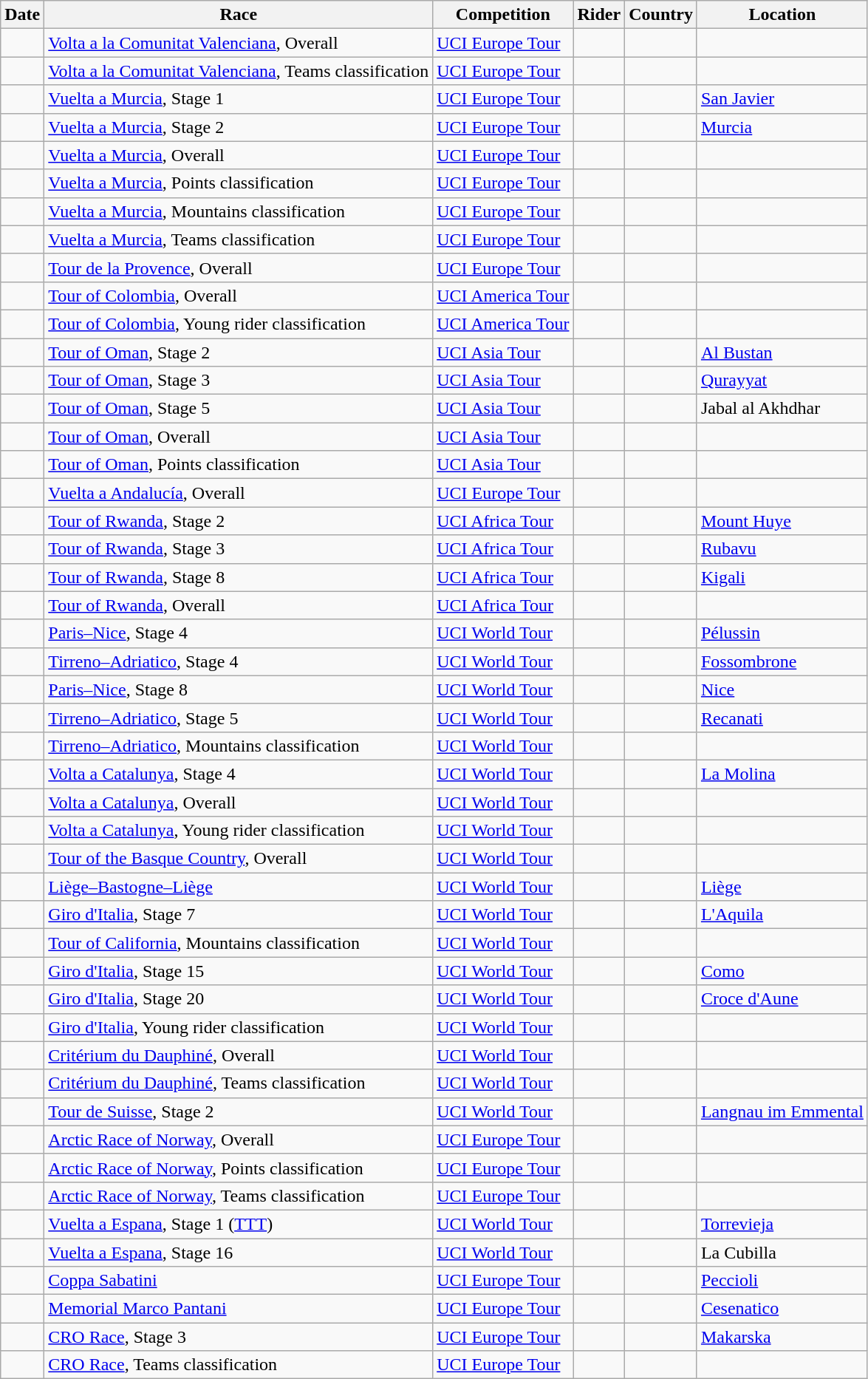<table class="wikitable sortable">
<tr>
<th>Date</th>
<th>Race</th>
<th>Competition</th>
<th>Rider</th>
<th>Country</th>
<th>Location</th>
</tr>
<tr>
<td></td>
<td><a href='#'>Volta a la Comunitat Valenciana</a>, Overall</td>
<td><a href='#'>UCI Europe Tour</a></td>
<td></td>
<td></td>
<td></td>
</tr>
<tr>
<td></td>
<td><a href='#'>Volta a la Comunitat Valenciana</a>, Teams classification</td>
<td><a href='#'>UCI Europe Tour</a></td>
<td align="center"></td>
<td></td>
<td></td>
</tr>
<tr>
<td></td>
<td><a href='#'>Vuelta a Murcia</a>, Stage 1</td>
<td><a href='#'>UCI Europe Tour</a></td>
<td></td>
<td></td>
<td><a href='#'>San Javier</a></td>
</tr>
<tr>
<td></td>
<td><a href='#'>Vuelta a Murcia</a>, Stage 2</td>
<td><a href='#'>UCI Europe Tour</a></td>
<td></td>
<td></td>
<td><a href='#'>Murcia</a></td>
</tr>
<tr>
<td></td>
<td><a href='#'>Vuelta a Murcia</a>, Overall</td>
<td><a href='#'>UCI Europe Tour</a></td>
<td></td>
<td></td>
<td></td>
</tr>
<tr>
<td></td>
<td><a href='#'>Vuelta a Murcia</a>, Points classification</td>
<td><a href='#'>UCI Europe Tour</a></td>
<td></td>
<td></td>
<td></td>
</tr>
<tr>
<td></td>
<td><a href='#'>Vuelta a Murcia</a>, Mountains classification</td>
<td><a href='#'>UCI Europe Tour</a></td>
<td></td>
<td></td>
<td></td>
</tr>
<tr>
<td></td>
<td><a href='#'>Vuelta a Murcia</a>, Teams classification</td>
<td><a href='#'>UCI Europe Tour</a></td>
<td align="center"></td>
<td></td>
<td></td>
</tr>
<tr>
<td></td>
<td><a href='#'>Tour de la Provence</a>, Overall</td>
<td><a href='#'>UCI Europe Tour</a></td>
<td></td>
<td></td>
<td></td>
</tr>
<tr>
<td></td>
<td><a href='#'>Tour of Colombia</a>, Overall</td>
<td><a href='#'>UCI America Tour</a></td>
<td></td>
<td></td>
<td></td>
</tr>
<tr>
<td></td>
<td><a href='#'>Tour of Colombia</a>, Young rider classification</td>
<td><a href='#'>UCI America Tour</a></td>
<td></td>
<td></td>
<td></td>
</tr>
<tr>
<td></td>
<td><a href='#'>Tour of Oman</a>, Stage 2</td>
<td><a href='#'>UCI Asia Tour</a></td>
<td></td>
<td></td>
<td><a href='#'>Al Bustan</a></td>
</tr>
<tr>
<td></td>
<td><a href='#'>Tour of Oman</a>, Stage 3</td>
<td><a href='#'>UCI Asia Tour</a></td>
<td></td>
<td></td>
<td><a href='#'>Qurayyat</a></td>
</tr>
<tr>
<td></td>
<td><a href='#'>Tour of Oman</a>, Stage 5</td>
<td><a href='#'>UCI Asia Tour</a></td>
<td></td>
<td></td>
<td>Jabal al Akhdhar</td>
</tr>
<tr>
<td></td>
<td><a href='#'>Tour of Oman</a>, Overall</td>
<td><a href='#'>UCI Asia Tour</a></td>
<td></td>
<td></td>
<td></td>
</tr>
<tr>
<td></td>
<td><a href='#'>Tour of Oman</a>, Points classification</td>
<td><a href='#'>UCI Asia Tour</a></td>
<td></td>
<td></td>
<td></td>
</tr>
<tr>
<td></td>
<td><a href='#'>Vuelta a Andalucía</a>, Overall</td>
<td><a href='#'>UCI Europe Tour</a></td>
<td></td>
<td></td>
<td></td>
</tr>
<tr>
<td></td>
<td><a href='#'>Tour of Rwanda</a>, Stage 2</td>
<td><a href='#'>UCI Africa Tour</a></td>
<td></td>
<td></td>
<td><a href='#'>Mount Huye</a></td>
</tr>
<tr>
<td></td>
<td><a href='#'>Tour of Rwanda</a>, Stage 3</td>
<td><a href='#'>UCI Africa Tour</a></td>
<td></td>
<td></td>
<td><a href='#'>Rubavu</a></td>
</tr>
<tr>
<td></td>
<td><a href='#'>Tour of Rwanda</a>, Stage 8</td>
<td><a href='#'>UCI Africa Tour</a></td>
<td></td>
<td></td>
<td><a href='#'>Kigali</a></td>
</tr>
<tr>
<td></td>
<td><a href='#'>Tour of Rwanda</a>, Overall</td>
<td><a href='#'>UCI Africa Tour</a></td>
<td></td>
<td></td>
<td></td>
</tr>
<tr>
<td></td>
<td><a href='#'>Paris–Nice</a>, Stage 4</td>
<td><a href='#'>UCI World Tour</a></td>
<td></td>
<td></td>
<td><a href='#'>Pélussin</a></td>
</tr>
<tr>
<td></td>
<td><a href='#'>Tirreno–Adriatico</a>, Stage 4</td>
<td><a href='#'>UCI World Tour</a></td>
<td></td>
<td></td>
<td><a href='#'>Fossombrone</a></td>
</tr>
<tr>
<td></td>
<td><a href='#'>Paris–Nice</a>, Stage 8</td>
<td><a href='#'>UCI World Tour</a></td>
<td></td>
<td></td>
<td><a href='#'>Nice</a></td>
</tr>
<tr>
<td></td>
<td><a href='#'>Tirreno–Adriatico</a>, Stage 5</td>
<td><a href='#'>UCI World Tour</a></td>
<td></td>
<td></td>
<td><a href='#'>Recanati</a></td>
</tr>
<tr>
<td></td>
<td><a href='#'>Tirreno–Adriatico</a>, Mountains classification</td>
<td><a href='#'>UCI World Tour</a></td>
<td></td>
<td></td>
<td></td>
</tr>
<tr>
<td></td>
<td><a href='#'>Volta a Catalunya</a>, Stage 4</td>
<td><a href='#'>UCI World Tour</a></td>
<td></td>
<td></td>
<td><a href='#'>La Molina</a></td>
</tr>
<tr>
<td></td>
<td><a href='#'>Volta a Catalunya</a>, Overall</td>
<td><a href='#'>UCI World Tour</a></td>
<td></td>
<td></td>
<td></td>
</tr>
<tr>
<td></td>
<td><a href='#'>Volta a Catalunya</a>, Young rider classification</td>
<td><a href='#'>UCI World Tour</a></td>
<td></td>
<td></td>
<td></td>
</tr>
<tr>
<td></td>
<td><a href='#'>Tour of the Basque Country</a>, Overall</td>
<td><a href='#'>UCI World Tour</a></td>
<td></td>
<td></td>
<td></td>
</tr>
<tr>
<td></td>
<td><a href='#'>Liège–Bastogne–Liège</a></td>
<td><a href='#'>UCI World Tour</a></td>
<td></td>
<td></td>
<td><a href='#'>Liège</a></td>
</tr>
<tr>
<td></td>
<td><a href='#'>Giro d'Italia</a>, Stage 7</td>
<td><a href='#'>UCI World Tour</a></td>
<td></td>
<td></td>
<td><a href='#'>L'Aquila</a></td>
</tr>
<tr>
<td></td>
<td><a href='#'>Tour of California</a>, Mountains classification</td>
<td><a href='#'>UCI World Tour</a></td>
<td></td>
<td></td>
<td></td>
</tr>
<tr>
<td></td>
<td><a href='#'>Giro d'Italia</a>, Stage 15</td>
<td><a href='#'>UCI World Tour</a></td>
<td></td>
<td></td>
<td><a href='#'>Como</a></td>
</tr>
<tr>
<td></td>
<td><a href='#'>Giro d'Italia</a>, Stage 20</td>
<td><a href='#'>UCI World Tour</a></td>
<td></td>
<td></td>
<td><a href='#'>Croce d'Aune</a></td>
</tr>
<tr>
<td></td>
<td><a href='#'>Giro d'Italia</a>, Young rider classification</td>
<td><a href='#'>UCI World Tour</a></td>
<td></td>
<td></td>
<td></td>
</tr>
<tr>
<td></td>
<td><a href='#'>Critérium du Dauphiné</a>, Overall</td>
<td><a href='#'>UCI World Tour</a></td>
<td></td>
<td></td>
<td></td>
</tr>
<tr>
<td></td>
<td><a href='#'>Critérium du Dauphiné</a>, Teams classification</td>
<td><a href='#'>UCI World Tour</a></td>
<td align="center"></td>
<td></td>
<td></td>
</tr>
<tr>
<td></td>
<td><a href='#'>Tour de Suisse</a>, Stage 2</td>
<td><a href='#'>UCI World Tour</a></td>
<td></td>
<td></td>
<td><a href='#'>Langnau im Emmental</a></td>
</tr>
<tr>
<td></td>
<td><a href='#'>Arctic Race of Norway</a>, Overall</td>
<td><a href='#'>UCI Europe Tour</a></td>
<td></td>
<td></td>
<td></td>
</tr>
<tr>
<td></td>
<td><a href='#'>Arctic Race of Norway</a>, Points classification</td>
<td><a href='#'>UCI Europe Tour</a></td>
<td></td>
<td></td>
<td></td>
</tr>
<tr>
<td></td>
<td><a href='#'>Arctic Race of Norway</a>, Teams classification</td>
<td><a href='#'>UCI Europe Tour</a></td>
<td align="center"></td>
<td></td>
<td></td>
</tr>
<tr>
<td></td>
<td><a href='#'>Vuelta a Espana</a>, Stage 1 (<a href='#'>TTT</a>)</td>
<td><a href='#'>UCI World Tour</a></td>
<td align="center"></td>
<td></td>
<td><a href='#'>Torrevieja</a></td>
</tr>
<tr>
<td></td>
<td><a href='#'>Vuelta a Espana</a>, Stage 16</td>
<td><a href='#'>UCI World Tour</a></td>
<td></td>
<td></td>
<td>La Cubilla</td>
</tr>
<tr>
<td></td>
<td><a href='#'>Coppa Sabatini</a></td>
<td><a href='#'>UCI Europe Tour</a></td>
<td></td>
<td></td>
<td><a href='#'>Peccioli</a></td>
</tr>
<tr>
<td></td>
<td><a href='#'>Memorial Marco Pantani</a></td>
<td><a href='#'>UCI Europe Tour</a></td>
<td></td>
<td></td>
<td><a href='#'>Cesenatico</a></td>
</tr>
<tr>
<td></td>
<td><a href='#'>CRO Race</a>, Stage 3</td>
<td><a href='#'>UCI Europe Tour</a></td>
<td></td>
<td></td>
<td><a href='#'>Makarska</a></td>
</tr>
<tr>
<td></td>
<td><a href='#'>CRO Race</a>, Teams classification</td>
<td><a href='#'>UCI Europe Tour</a></td>
<td align="center"></td>
<td></td>
<td></td>
</tr>
</table>
